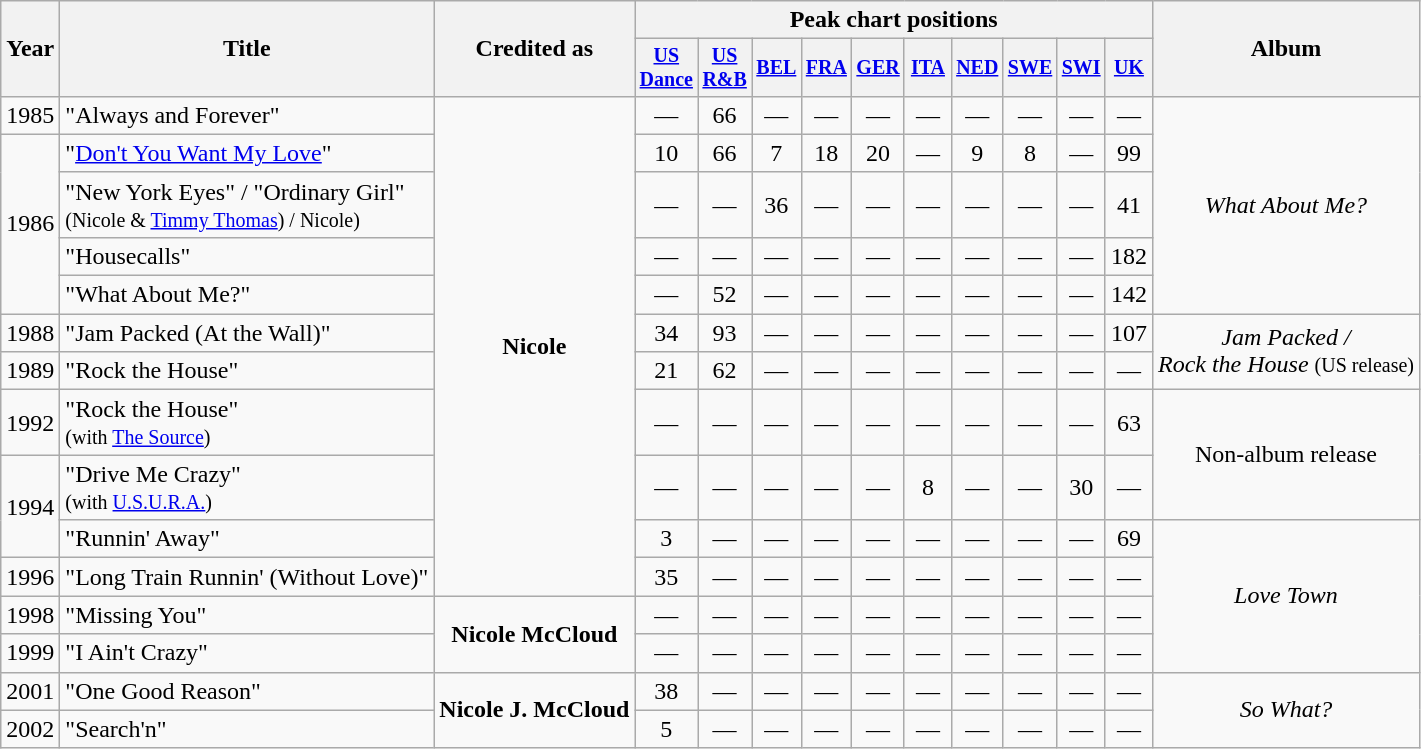<table class="wikitable" style=text-align:center;>
<tr>
<th rowspan="2">Year</th>
<th rowspan="2">Title</th>
<th rowspan="2">Credited as</th>
<th colspan="10">Peak chart positions</th>
<th rowspan="2">Album</th>
</tr>
<tr style="font-size: smaller;">
<th width="25"><a href='#'>US Dance</a></th>
<th width="25"><a href='#'>US R&B</a></th>
<th width="25"><a href='#'>BEL</a><br></th>
<th width="25"><a href='#'>FRA</a><br></th>
<th width="25"><a href='#'>GER</a></th>
<th width="25"><a href='#'>ITA</a></th>
<th width="25"><a href='#'>NED</a></th>
<th width="25"><a href='#'>SWE</a></th>
<th width="25"><a href='#'>SWI</a></th>
<th width="25"><a href='#'>UK</a></th>
</tr>
<tr>
<td>1985</td>
<td align=left>"Always and Forever"</td>
<td rowspan=11 style="text-align:center;"><strong>Nicole</strong></td>
<td>—</td>
<td>66</td>
<td>—</td>
<td>—</td>
<td>—</td>
<td>—</td>
<td>—</td>
<td>—</td>
<td>—</td>
<td>—</td>
<td rowspan="5"><em>What About Me?</em></td>
</tr>
<tr>
<td rowspan="4">1986</td>
<td align=left>"<a href='#'>Don't You Want My Love</a>"</td>
<td>10</td>
<td>66</td>
<td>7</td>
<td>18</td>
<td>20</td>
<td>—</td>
<td>9</td>
<td>8</td>
<td>—</td>
<td>99</td>
</tr>
<tr>
<td align=left>"New York Eyes" / "Ordinary Girl"<br><small>(Nicole & <a href='#'>Timmy Thomas</a>) / Nicole)</small></td>
<td>—</td>
<td>—</td>
<td>36</td>
<td>—</td>
<td>—</td>
<td>—</td>
<td>—</td>
<td>—</td>
<td>—</td>
<td>41</td>
</tr>
<tr>
<td align=left>"Housecalls"</td>
<td>—</td>
<td>—</td>
<td>—</td>
<td>—</td>
<td>—</td>
<td>—</td>
<td>—</td>
<td>—</td>
<td>—</td>
<td>182</td>
</tr>
<tr>
<td align=left>"What About Me?"</td>
<td>—</td>
<td>52</td>
<td>—</td>
<td>—</td>
<td>—</td>
<td>—</td>
<td>—</td>
<td>—</td>
<td>—</td>
<td>142</td>
</tr>
<tr>
<td>1988</td>
<td align=left>"Jam Packed (At the Wall)"</td>
<td>34</td>
<td>93</td>
<td>—</td>
<td>—</td>
<td>—</td>
<td>—</td>
<td>—</td>
<td>—</td>
<td>—</td>
<td>107</td>
<td rowspan="2"><em>Jam Packed /<br>Rock the House</em> <small>(US release)</small></td>
</tr>
<tr>
<td>1989</td>
<td align=left>"Rock the House"</td>
<td>21</td>
<td>62</td>
<td>—</td>
<td>—</td>
<td>—</td>
<td>—</td>
<td>—</td>
<td>—</td>
<td>—</td>
<td>—</td>
</tr>
<tr>
<td>1992</td>
<td align=left>"Rock the House" <br><small>(with <a href='#'>The Source</a>)</small></td>
<td>—</td>
<td>—</td>
<td>—</td>
<td>—</td>
<td>—</td>
<td>—</td>
<td>—</td>
<td>—</td>
<td>—</td>
<td>63</td>
<td rowspan="2">Non-album release</td>
</tr>
<tr>
<td rowspan="2">1994</td>
<td align=left>"Drive Me Crazy" <br><small>(with <a href='#'>U.S.U.R.A.</a>)</small></td>
<td>—</td>
<td>—</td>
<td>—</td>
<td>—</td>
<td>—</td>
<td>8</td>
<td>—</td>
<td>—</td>
<td>30</td>
<td>—</td>
</tr>
<tr>
<td align=left>"Runnin' Away"</td>
<td>3</td>
<td>—</td>
<td>—</td>
<td>—</td>
<td>—</td>
<td>—</td>
<td>—</td>
<td>—</td>
<td>—</td>
<td>69</td>
<td rowspan="4"><em>Love Town</em></td>
</tr>
<tr>
<td>1996</td>
<td align=left>"Long Train Runnin' (Without Love)"</td>
<td>35</td>
<td>—</td>
<td>—</td>
<td>—</td>
<td>—</td>
<td>—</td>
<td>—</td>
<td>—</td>
<td>—</td>
<td>—</td>
</tr>
<tr>
<td>1998</td>
<td align=left>"Missing You"</td>
<td rowspan=2 style="text-align:center;"><strong>Nicole McCloud</strong></td>
<td>—</td>
<td>—</td>
<td>—</td>
<td>—</td>
<td>—</td>
<td>—</td>
<td>—</td>
<td>—</td>
<td>—</td>
<td>—</td>
</tr>
<tr>
<td>1999</td>
<td align=left>"I Ain't Crazy"</td>
<td>—</td>
<td>—</td>
<td>—</td>
<td>—</td>
<td>—</td>
<td>—</td>
<td>—</td>
<td>—</td>
<td>—</td>
<td>—</td>
</tr>
<tr>
<td>2001</td>
<td align=left>"One Good Reason"</td>
<td rowspan=2 style="text-align:center;"><strong>Nicole J. McCloud</strong></td>
<td>38</td>
<td>—</td>
<td>—</td>
<td>—</td>
<td>—</td>
<td>—</td>
<td>—</td>
<td>—</td>
<td>—</td>
<td>—</td>
<td rowspan="2"><em>So What?</em></td>
</tr>
<tr>
<td>2002</td>
<td align=left>"Search'n"</td>
<td>5</td>
<td>—</td>
<td>—</td>
<td>—</td>
<td>—</td>
<td>—</td>
<td>—</td>
<td>—</td>
<td>—</td>
<td>—</td>
</tr>
</table>
